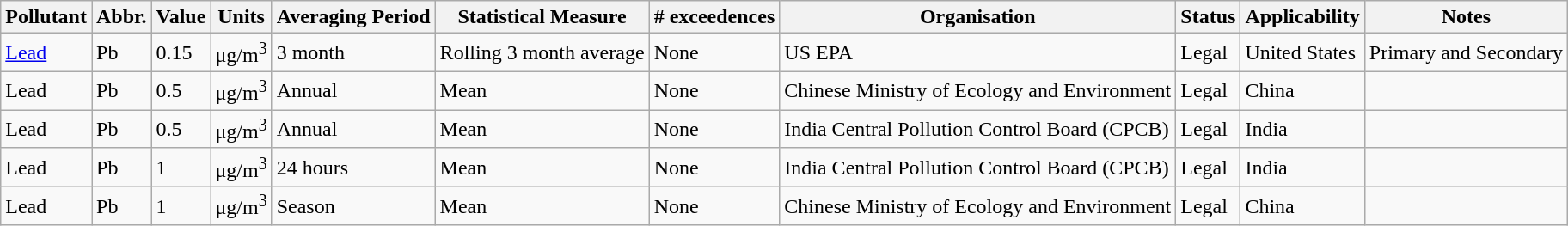<table class="wikitable sortable">
<tr>
<th>Pollutant</th>
<th>Abbr.</th>
<th>Value</th>
<th>Units</th>
<th>Averaging Period</th>
<th>Statistical Measure</th>
<th># exceedences</th>
<th>Organisation</th>
<th>Status</th>
<th>Applicability</th>
<th>Notes</th>
</tr>
<tr>
<td><a href='#'>Lead</a></td>
<td>Pb</td>
<td>0.15</td>
<td>μg/m<sup>3</sup></td>
<td>3 month</td>
<td>Rolling 3 month average</td>
<td>None</td>
<td>US EPA</td>
<td>Legal</td>
<td>United States</td>
<td>Primary and Secondary</td>
</tr>
<tr>
<td>Lead</td>
<td>Pb</td>
<td>0.5</td>
<td>μg/m<sup>3</sup></td>
<td>Annual</td>
<td>Mean</td>
<td>None</td>
<td>Chinese Ministry of Ecology and Environment</td>
<td>Legal</td>
<td>China</td>
<td></td>
</tr>
<tr>
<td>Lead</td>
<td>Pb</td>
<td>0.5</td>
<td>μg/m<sup>3</sup></td>
<td>Annual</td>
<td>Mean</td>
<td>None</td>
<td>India Central Pollution Control Board (CPCB) </td>
<td>Legal</td>
<td>India</td>
<td></td>
</tr>
<tr>
<td>Lead</td>
<td>Pb</td>
<td>1</td>
<td>μg/m<sup>3</sup></td>
<td>24 hours</td>
<td>Mean</td>
<td>None</td>
<td>India Central Pollution Control Board (CPCB) </td>
<td>Legal</td>
<td>India</td>
<td></td>
</tr>
<tr>
<td>Lead</td>
<td>Pb</td>
<td>1</td>
<td>μg/m<sup>3</sup></td>
<td>Season</td>
<td>Mean</td>
<td>None</td>
<td>Chinese Ministry of Ecology and Environment</td>
<td>Legal</td>
<td>China</td>
<td></td>
</tr>
</table>
